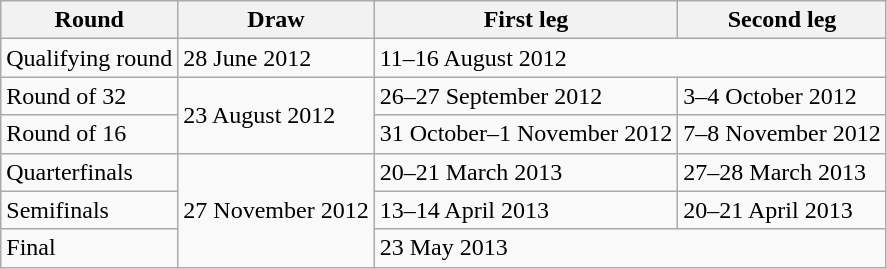<table class="wikitable">
<tr>
<th>Round</th>
<th>Draw</th>
<th>First leg</th>
<th>Second leg</th>
</tr>
<tr>
<td>Qualifying round</td>
<td>28 June 2012</td>
<td colspan=2>11–16 August 2012</td>
</tr>
<tr>
<td>Round of 32</td>
<td rowspan=2>23 August 2012</td>
<td>26–27 September 2012</td>
<td>3–4 October 2012</td>
</tr>
<tr>
<td>Round of 16</td>
<td>31 October–1 November 2012</td>
<td>7–8 November 2012</td>
</tr>
<tr>
<td>Quarterfinals</td>
<td rowspan=3>27 November 2012</td>
<td>20–21 March 2013</td>
<td>27–28 March 2013</td>
</tr>
<tr>
<td>Semifinals</td>
<td>13–14 April 2013</td>
<td>20–21 April 2013</td>
</tr>
<tr>
<td>Final</td>
<td colspan=2>23 May 2013</td>
</tr>
</table>
